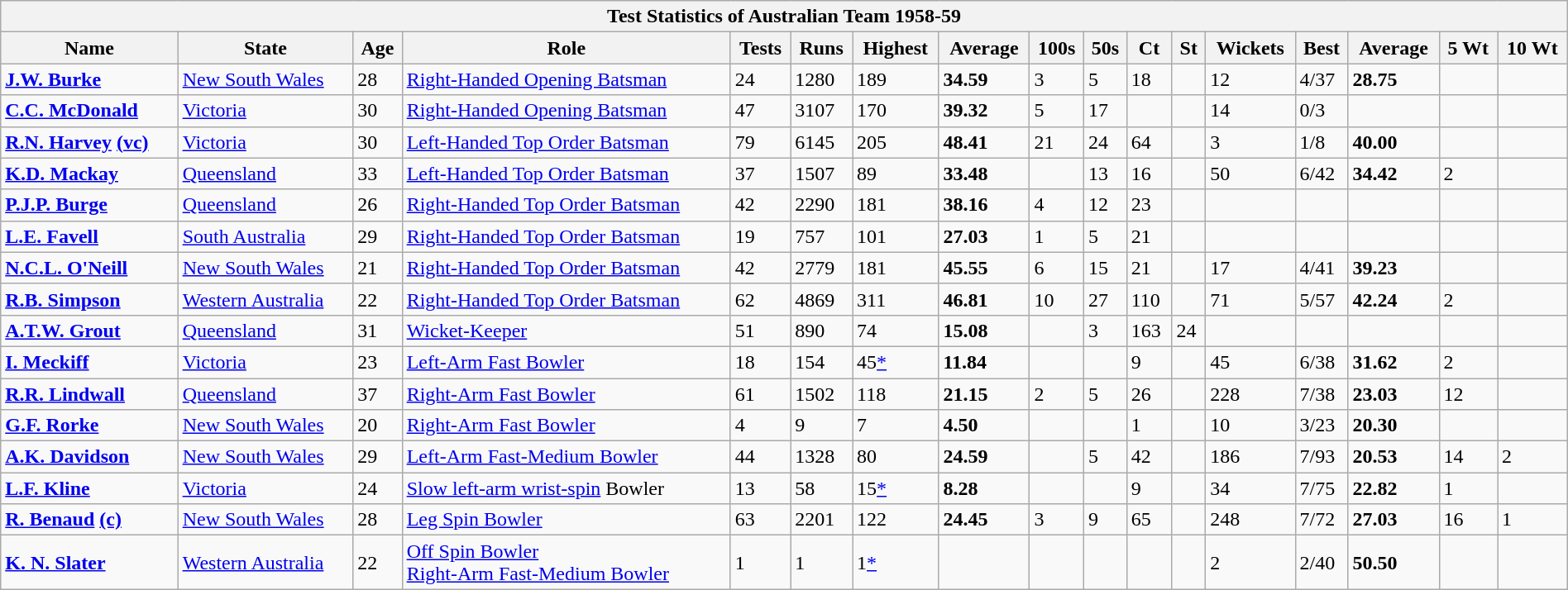<table class="wikitable" style="width:100%;">
<tr>
<th colspan=17>Test Statistics of Australian Team 1958-59</th>
</tr>
<tr>
<th>Name</th>
<th>State</th>
<th>Age</th>
<th>Role</th>
<th>Tests</th>
<th>Runs</th>
<th>Highest</th>
<th>Average</th>
<th>100s</th>
<th>50s</th>
<th>Ct</th>
<th>St</th>
<th>Wickets</th>
<th>Best</th>
<th>Average</th>
<th>5 Wt</th>
<th>10 Wt</th>
</tr>
<tr align=left>
<td><strong><a href='#'>J.W. Burke</a></strong></td>
<td><a href='#'>New South Wales</a></td>
<td>28</td>
<td><a href='#'>Right-Handed Opening Batsman</a></td>
<td>24</td>
<td>1280</td>
<td>189</td>
<td><strong>34.59</strong></td>
<td>3</td>
<td>5</td>
<td>18</td>
<td></td>
<td>12</td>
<td>4/37</td>
<td><strong>28.75</strong></td>
<td></td>
<td></td>
</tr>
<tr align=left>
<td><strong><a href='#'>C.C. McDonald</a></strong></td>
<td><a href='#'>Victoria</a></td>
<td>30</td>
<td><a href='#'>Right-Handed Opening Batsman</a></td>
<td>47</td>
<td>3107</td>
<td>170</td>
<td><strong>39.32</strong></td>
<td>5</td>
<td>17</td>
<td></td>
<td></td>
<td>14</td>
<td>0/3</td>
<td></td>
<td></td>
<td></td>
</tr>
<tr align=left>
<td><strong><a href='#'>R.N. Harvey</a> <a href='#'>(vc)</a></strong></td>
<td><a href='#'>Victoria</a></td>
<td>30</td>
<td><a href='#'>Left-Handed Top Order Batsman</a></td>
<td>79</td>
<td>6145</td>
<td>205</td>
<td><strong>48.41</strong></td>
<td>21</td>
<td>24</td>
<td>64</td>
<td></td>
<td>3</td>
<td>1/8</td>
<td><strong>40.00</strong></td>
<td></td>
<td></td>
</tr>
<tr align=left>
<td><strong><a href='#'>K.D. Mackay</a></strong></td>
<td><a href='#'>Queensland</a></td>
<td>33</td>
<td><a href='#'>Left-Handed Top Order Batsman</a></td>
<td>37</td>
<td>1507</td>
<td>89</td>
<td><strong>33.48</strong></td>
<td></td>
<td>13</td>
<td>16</td>
<td></td>
<td>50</td>
<td>6/42</td>
<td><strong>34.42</strong></td>
<td>2</td>
<td></td>
</tr>
<tr align=left>
<td><strong><a href='#'>P.J.P. Burge</a></strong></td>
<td><a href='#'>Queensland</a></td>
<td>26</td>
<td><a href='#'>Right-Handed Top Order Batsman</a></td>
<td>42</td>
<td>2290</td>
<td>181</td>
<td><strong>38.16</strong></td>
<td>4</td>
<td>12</td>
<td>23</td>
<td></td>
<td></td>
<td></td>
<td></td>
<td></td>
<td></td>
</tr>
<tr align=left>
<td><strong><a href='#'>L.E. Favell</a></strong></td>
<td><a href='#'>South Australia</a></td>
<td>29</td>
<td><a href='#'>Right-Handed Top Order Batsman</a></td>
<td>19</td>
<td>757</td>
<td>101</td>
<td><strong>27.03</strong></td>
<td>1</td>
<td>5</td>
<td>21</td>
<td></td>
<td></td>
<td></td>
<td></td>
<td></td>
<td></td>
</tr>
<tr align=left>
<td><strong><a href='#'>N.C.L. O'Neill</a></strong></td>
<td><a href='#'>New South Wales</a></td>
<td>21</td>
<td><a href='#'>Right-Handed Top Order Batsman</a></td>
<td>42</td>
<td>2779</td>
<td>181</td>
<td><strong>45.55</strong></td>
<td>6</td>
<td>15</td>
<td>21</td>
<td></td>
<td>17</td>
<td>4/41</td>
<td><strong>39.23</strong></td>
<td></td>
<td></td>
</tr>
<tr align=left>
<td><strong><a href='#'>R.B. Simpson</a></strong></td>
<td><a href='#'>Western Australia</a></td>
<td>22</td>
<td><a href='#'>Right-Handed Top Order Batsman</a></td>
<td>62</td>
<td>4869</td>
<td>311</td>
<td><strong>46.81</strong></td>
<td>10</td>
<td>27</td>
<td>110</td>
<td></td>
<td>71</td>
<td>5/57</td>
<td><strong>42.24</strong></td>
<td>2</td>
<td></td>
</tr>
<tr align=left>
<td><strong><a href='#'>A.T.W. Grout</a></strong></td>
<td><a href='#'>Queensland</a></td>
<td>31</td>
<td><a href='#'>Wicket-Keeper</a></td>
<td>51</td>
<td>890</td>
<td>74</td>
<td><strong>15.08</strong></td>
<td></td>
<td>3</td>
<td>163</td>
<td>24</td>
<td></td>
<td></td>
<td></td>
<td></td>
<td></td>
</tr>
<tr align=left>
<td><strong><a href='#'>I. Meckiff</a></strong></td>
<td><a href='#'>Victoria</a></td>
<td>23</td>
<td><a href='#'>Left-Arm Fast Bowler</a></td>
<td>18</td>
<td>154</td>
<td>45<a href='#'>*</a></td>
<td><strong>11.84</strong></td>
<td></td>
<td></td>
<td>9</td>
<td></td>
<td>45</td>
<td>6/38</td>
<td><strong>31.62</strong></td>
<td>2</td>
<td></td>
</tr>
<tr align=left>
<td><strong><a href='#'>R.R. Lindwall</a></strong></td>
<td><a href='#'>Queensland</a></td>
<td>37</td>
<td><a href='#'>Right-Arm Fast Bowler</a></td>
<td>61</td>
<td>1502</td>
<td>118</td>
<td><strong>21.15</strong></td>
<td>2</td>
<td>5</td>
<td>26</td>
<td></td>
<td>228</td>
<td>7/38</td>
<td><strong>23.03</strong></td>
<td>12</td>
<td></td>
</tr>
<tr align=left>
<td><strong><a href='#'>G.F. Rorke</a></strong></td>
<td><a href='#'>New South Wales</a></td>
<td>20</td>
<td><a href='#'>Right-Arm Fast Bowler</a></td>
<td>4</td>
<td>9</td>
<td>7</td>
<td><strong>4.50</strong></td>
<td></td>
<td></td>
<td>1</td>
<td></td>
<td>10</td>
<td>3/23</td>
<td><strong>20.30</strong></td>
<td></td>
<td></td>
</tr>
<tr align=left>
<td><strong><a href='#'>A.K. Davidson</a></strong></td>
<td><a href='#'>New South Wales</a></td>
<td>29</td>
<td><a href='#'>Left-Arm Fast-Medium Bowler</a></td>
<td>44</td>
<td>1328</td>
<td>80</td>
<td><strong>24.59</strong></td>
<td></td>
<td>5</td>
<td>42</td>
<td></td>
<td>186</td>
<td>7/93</td>
<td><strong>20.53</strong></td>
<td>14</td>
<td>2</td>
</tr>
<tr align=left>
<td><strong><a href='#'>L.F. Kline</a></strong></td>
<td><a href='#'>Victoria</a></td>
<td>24</td>
<td><a href='#'>Slow left-arm wrist-spin</a> Bowler</td>
<td>13</td>
<td>58</td>
<td>15<a href='#'>*</a></td>
<td><strong>8.28</strong></td>
<td></td>
<td></td>
<td>9</td>
<td></td>
<td>34</td>
<td>7/75</td>
<td><strong>22.82</strong></td>
<td>1</td>
<td></td>
</tr>
<tr align=left>
<td><strong><a href='#'>R. Benaud</a> <a href='#'>(c)</a></strong></td>
<td><a href='#'>New South Wales</a></td>
<td>28</td>
<td><a href='#'>Leg Spin Bowler</a></td>
<td>63</td>
<td>2201</td>
<td>122</td>
<td><strong>24.45</strong></td>
<td>3</td>
<td>9</td>
<td>65</td>
<td></td>
<td>248</td>
<td>7/72</td>
<td><strong>27.03</strong></td>
<td>16</td>
<td>1</td>
</tr>
<tr align=left>
<td><strong><a href='#'>K. N. Slater</a></strong></td>
<td><a href='#'>Western Australia</a></td>
<td>22</td>
<td><a href='#'>Off Spin Bowler</a> <br> <a href='#'>Right-Arm Fast-Medium Bowler</a></td>
<td>1</td>
<td>1</td>
<td>1<a href='#'>*</a></td>
<td></td>
<td></td>
<td></td>
<td></td>
<td></td>
<td>2</td>
<td>2/40</td>
<td><strong>50.50</strong></td>
<td></td>
<td></td>
</tr>
</table>
